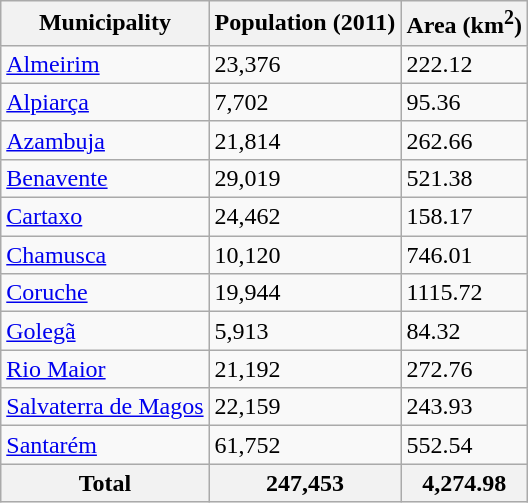<table class="wikitable sortable">
<tr>
<th>Municipality</th>
<th>Population (2011)</th>
<th>Area (km<sup>2</sup>)</th>
</tr>
<tr>
<td><a href='#'>Almeirim</a></td>
<td>23,376</td>
<td>222.12</td>
</tr>
<tr>
<td><a href='#'>Alpiarça</a></td>
<td>7,702</td>
<td>95.36</td>
</tr>
<tr>
<td><a href='#'>Azambuja</a></td>
<td>21,814</td>
<td>262.66</td>
</tr>
<tr>
<td><a href='#'>Benavente</a></td>
<td>29,019</td>
<td>521.38</td>
</tr>
<tr>
<td><a href='#'>Cartaxo</a></td>
<td>24,462</td>
<td>158.17</td>
</tr>
<tr>
<td><a href='#'>Chamusca</a></td>
<td>10,120</td>
<td>746.01</td>
</tr>
<tr>
<td><a href='#'>Coruche</a></td>
<td>19,944</td>
<td>1115.72</td>
</tr>
<tr>
<td><a href='#'>Golegã</a></td>
<td>5,913</td>
<td>84.32</td>
</tr>
<tr>
<td><a href='#'>Rio Maior</a></td>
<td>21,192</td>
<td>272.76</td>
</tr>
<tr>
<td><a href='#'>Salvaterra de Magos</a></td>
<td>22,159</td>
<td>243.93</td>
</tr>
<tr>
<td><a href='#'>Santarém</a></td>
<td>61,752</td>
<td>552.54</td>
</tr>
<tr>
<th>Total</th>
<th>247,453</th>
<th>4,274.98</th>
</tr>
</table>
